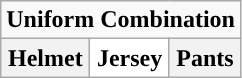<table class="wikitable">
<tr>
<td align="center" Colspan="3"><strong>Uniform Combination</strong></td>
</tr>
<tr align="center">
<th>Helmet</th>
<th style="background:#FFFFFF;">Jersey</th>
<th>Pants</th>
</tr>
</table>
